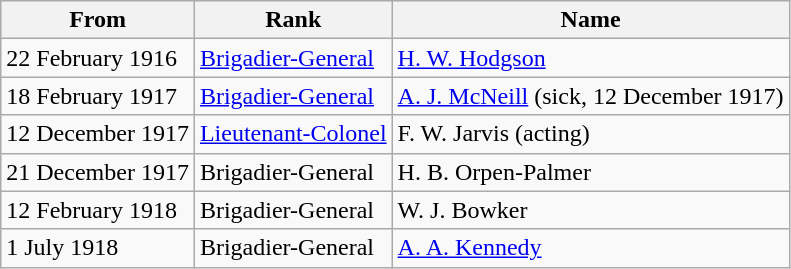<table class="wikitable">
<tr>
<th>From</th>
<th>Rank</th>
<th>Name</th>
</tr>
<tr>
<td>22 February 1916</td>
<td><a href='#'>Brigadier-General</a></td>
<td><a href='#'>H. W. Hodgson</a></td>
</tr>
<tr>
<td>18 February 1917</td>
<td><a href='#'>Brigadier-General</a></td>
<td><a href='#'>A. J. McNeill</a> (sick, 12 December 1917)</td>
</tr>
<tr>
<td>12 December 1917</td>
<td><a href='#'>Lieutenant-Colonel</a></td>
<td>F. W. Jarvis (acting)</td>
</tr>
<tr>
<td>21 December 1917</td>
<td>Brigadier-General</td>
<td>H. B. Orpen-Palmer</td>
</tr>
<tr>
<td>12 February 1918</td>
<td>Brigadier-General</td>
<td>W. J. Bowker</td>
</tr>
<tr>
<td>1 July 1918</td>
<td>Brigadier-General</td>
<td><a href='#'>A. A. Kennedy</a></td>
</tr>
</table>
